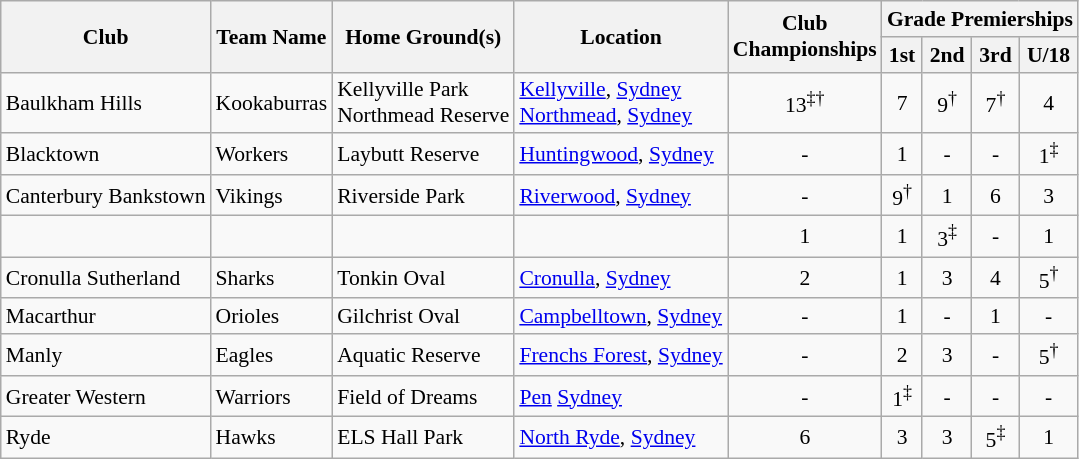<table class="wikitable" border=1 style="border-collapse:collapse; text-align:center; font-size:90%;" cellpadding=3 cellspacing=0>
<tr>
<th rowspan="2">Club</th>
<th rowspan="2">Team Name</th>
<th rowspan="2">Home Ground(s)</th>
<th rowspan="2">Location</th>
<th rowspan="2">Club<br>Championships</th>
<th colspan="4">Grade Premierships</th>
</tr>
<tr>
<th>1st</th>
<th>2nd</th>
<th>3rd</th>
<th>U/18</th>
</tr>
<tr>
<td align=left>Baulkham Hills</td>
<td align=left>Kookaburras</td>
<td align=left>Kellyville Park<br>Northmead Reserve</td>
<td align=left><a href='#'>Kellyville</a>, <a href='#'>Sydney</a><br><a href='#'>Northmead</a>, <a href='#'>Sydney</a></td>
<td>13<sup>‡†</sup></td>
<td>7</td>
<td>9<sup>†</sup></td>
<td>7<sup>†</sup></td>
<td>4</td>
</tr>
<tr>
<td align=left>Blacktown</td>
<td align=left>Workers</td>
<td align=left>Laybutt Reserve</td>
<td align=left><a href='#'>Huntingwood</a>, <a href='#'>Sydney</a></td>
<td>-</td>
<td>1</td>
<td>-</td>
<td>-</td>
<td>1<sup>‡</sup></td>
</tr>
<tr>
<td align=left>Canterbury Bankstown</td>
<td align=left>Vikings</td>
<td align=left>Riverside Park</td>
<td align=left><a href='#'>Riverwood</a>, <a href='#'>Sydney</a></td>
<td>-</td>
<td>9<sup>†</sup></td>
<td>1</td>
<td>6</td>
<td>3</td>
</tr>
<tr>
<td align=left></td>
<td align=left></td>
<td align=left></td>
<td align=left><br></td>
<td>1</td>
<td>1</td>
<td>3<sup>‡</sup></td>
<td>-</td>
<td>1</td>
</tr>
<tr>
<td align=left>Cronulla Sutherland</td>
<td align=left>Sharks</td>
<td align=left>Tonkin Oval</td>
<td align=left><a href='#'>Cronulla</a>, <a href='#'>Sydney</a></td>
<td>2</td>
<td>1</td>
<td>3</td>
<td>4</td>
<td>5<sup>†</sup></td>
</tr>
<tr>
<td align=left>Macarthur</td>
<td align=left>Orioles</td>
<td align=left>Gilchrist Oval</td>
<td align=left><a href='#'>Campbelltown</a>, <a href='#'>Sydney</a></td>
<td>-</td>
<td>1</td>
<td>-</td>
<td>1</td>
<td>-</td>
</tr>
<tr>
<td align=left>Manly</td>
<td align=left>Eagles</td>
<td align=left>Aquatic Reserve</td>
<td align=left><a href='#'>Frenchs Forest</a>, <a href='#'>Sydney</a></td>
<td>-</td>
<td>2</td>
<td>3</td>
<td>-</td>
<td>5<sup>†</sup></td>
</tr>
<tr>
<td align=left>Greater Western</td>
<td align=left>Warriors</td>
<td align=left>Field of Dreams</td>
<td align=left><a href='#'>Pen</a> <a href='#'>Sydney</a></td>
<td>-</td>
<td>1<sup>‡</sup></td>
<td>-</td>
<td>-</td>
<td>-</td>
</tr>
<tr>
<td align=left>Ryde</td>
<td align=left>Hawks</td>
<td align=left>ELS Hall Park</td>
<td align=left><a href='#'>North Ryde</a>, <a href='#'>Sydney</a></td>
<td>6</td>
<td>3</td>
<td>3</td>
<td>5<sup>‡</sup></td>
<td>1</td>
</tr>
</table>
